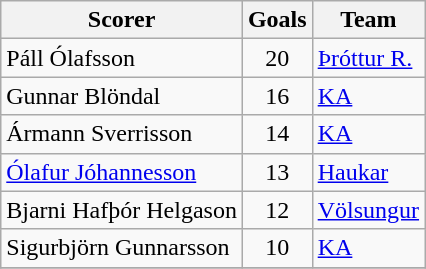<table class="wikitable">
<tr>
<th>Scorer</th>
<th>Goals</th>
<th>Team</th>
</tr>
<tr>
<td> Páll Ólafsson</td>
<td align=center>20</td>
<td><a href='#'>Þróttur R.</a></td>
</tr>
<tr>
<td> Gunnar Blöndal</td>
<td align=center>16</td>
<td><a href='#'>KA</a></td>
</tr>
<tr>
<td> Ármann Sverrisson</td>
<td align=center>14</td>
<td><a href='#'>KA</a></td>
</tr>
<tr>
<td> <a href='#'>Ólafur Jóhannesson</a></td>
<td align=center>13</td>
<td><a href='#'>Haukar</a></td>
</tr>
<tr>
<td> Bjarni Hafþór Helgason</td>
<td align=center>12</td>
<td><a href='#'>Völsungur</a></td>
</tr>
<tr>
<td> Sigurbjörn Gunnarsson</td>
<td align=center>10</td>
<td><a href='#'>KA</a></td>
</tr>
<tr>
</tr>
</table>
